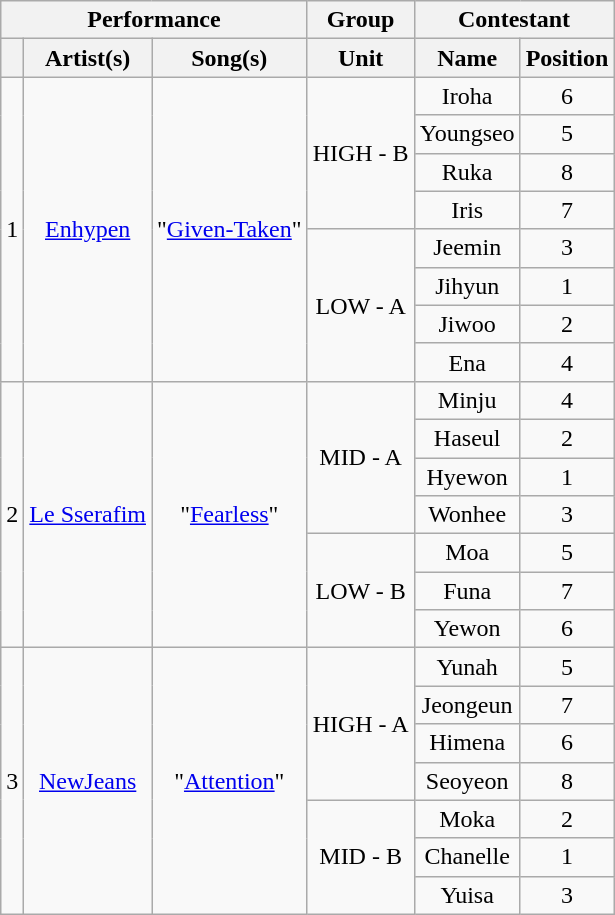<table class="wikitable collapsible" style="text-align:center">
<tr>
<th colspan="3">Performance</th>
<th>Group</th>
<th colspan="2">Contestant</th>
</tr>
<tr>
<th></th>
<th>Artist(s)</th>
<th>Song(s)</th>
<th>Unit</th>
<th>Name</th>
<th>Position</th>
</tr>
<tr>
<td rowspan="8">1</td>
<td rowspan="8"><a href='#'>Enhypen</a></td>
<td rowspan="8">"<a href='#'>Given-Taken</a>"</td>
<td rowspan="4">HIGH - B</td>
<td>Iroha</td>
<td>6</td>
</tr>
<tr>
<td>Youngseo</td>
<td>5</td>
</tr>
<tr>
<td>Ruka</td>
<td>8</td>
</tr>
<tr>
<td>Iris</td>
<td>7</td>
</tr>
<tr>
<td rowspan="4">LOW - A</td>
<td>Jeemin</td>
<td>3</td>
</tr>
<tr>
<td>Jihyun</td>
<td>1</td>
</tr>
<tr>
<td>Jiwoo</td>
<td>2</td>
</tr>
<tr>
<td>Ena</td>
<td>4</td>
</tr>
<tr>
<td rowspan="7">2</td>
<td rowspan="7"><a href='#'>Le Sserafim</a></td>
<td rowspan="7">"<a href='#'>Fearless</a>"</td>
<td rowspan="4">MID - A</td>
<td>Minju</td>
<td>4</td>
</tr>
<tr>
<td>Haseul</td>
<td>2</td>
</tr>
<tr>
<td>Hyewon</td>
<td>1</td>
</tr>
<tr>
<td>Wonhee</td>
<td>3</td>
</tr>
<tr>
<td rowspan="3">LOW - B</td>
<td>Moa</td>
<td>5</td>
</tr>
<tr>
<td>Funa</td>
<td>7</td>
</tr>
<tr>
<td>Yewon</td>
<td>6</td>
</tr>
<tr>
<td rowspan="7">3</td>
<td rowspan="7"><a href='#'>NewJeans</a></td>
<td rowspan="7">"<a href='#'>Attention</a>"</td>
<td rowspan="4">HIGH - A</td>
<td>Yunah</td>
<td>5</td>
</tr>
<tr>
<td>Jeongeun</td>
<td>7</td>
</tr>
<tr>
<td>Himena</td>
<td>6</td>
</tr>
<tr>
<td>Seoyeon</td>
<td>8</td>
</tr>
<tr>
<td rowspan="3">MID - B</td>
<td>Moka</td>
<td>2</td>
</tr>
<tr>
<td>Chanelle</td>
<td>1</td>
</tr>
<tr>
<td>Yuisa</td>
<td>3</td>
</tr>
</table>
